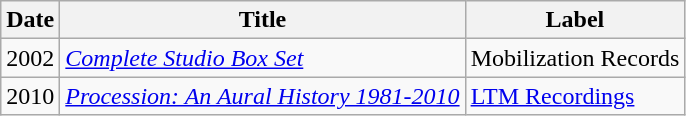<table class="wikitable">
<tr>
<th>Date</th>
<th>Title</th>
<th>Label</th>
</tr>
<tr>
<td>2002</td>
<td><em><a href='#'>Complete Studio Box Set</a></em></td>
<td>Mobilization Records</td>
</tr>
<tr>
<td>2010</td>
<td><em><a href='#'>Procession: An Aural History 1981-2010</a></em></td>
<td><a href='#'>LTM Recordings</a></td>
</tr>
</table>
